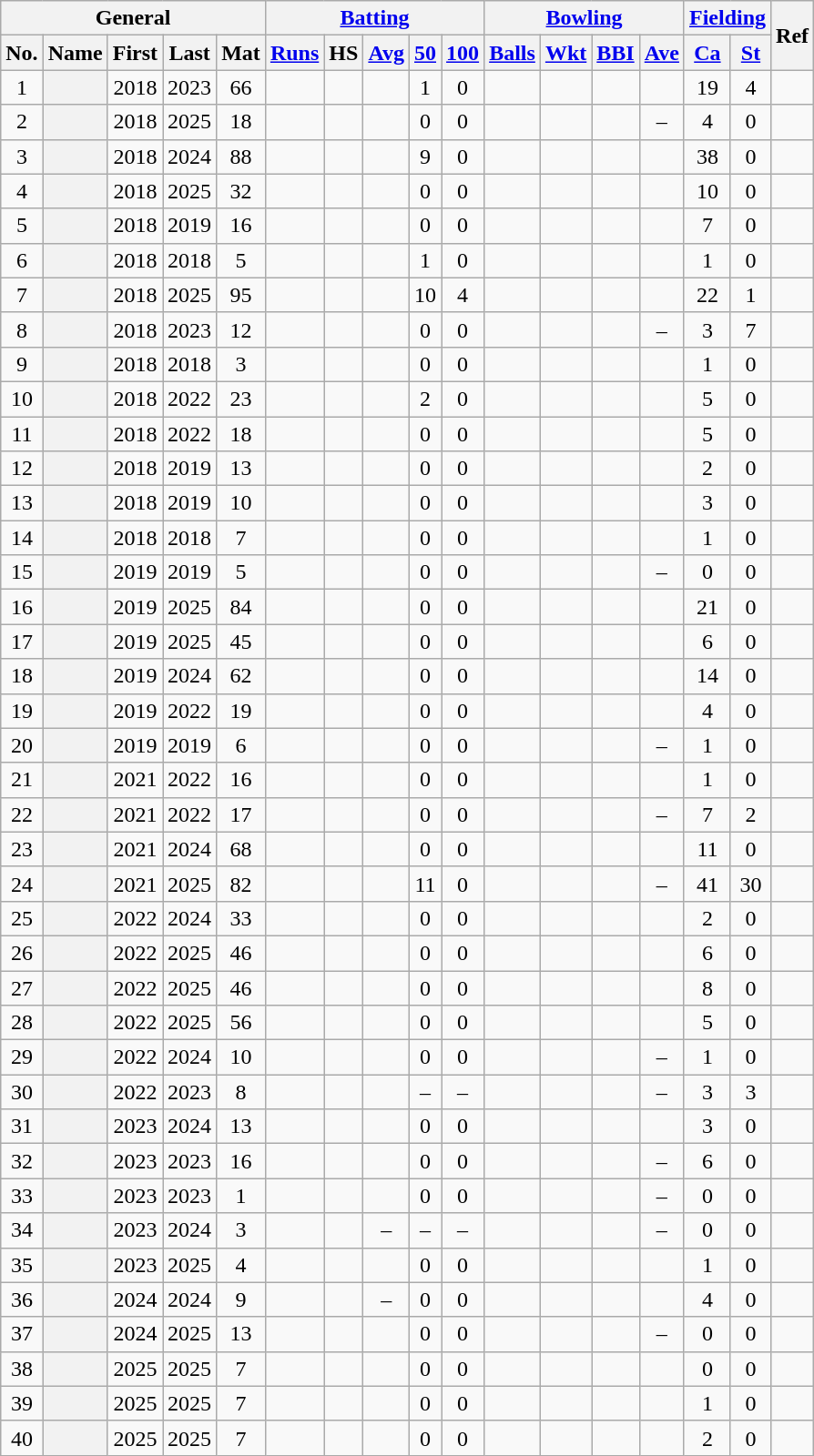<table class="wikitable plainrowheaders sortable">
<tr align="center">
<th scope="col" colspan=5 class="unsortable">General</th>
<th scope="col" colspan=5 class="unsortable"><a href='#'>Batting</a></th>
<th scope="col" colspan=4 class="unsortable"><a href='#'>Bowling</a></th>
<th scope="col" colspan=2 class="unsortable"><a href='#'>Fielding</a></th>
<th scope="col" rowspan=2 class="unsortable">Ref</th>
</tr>
<tr align="center">
<th scope="col">No.</th>
<th scope="col">Name</th>
<th scope="col">First</th>
<th scope="col">Last</th>
<th scope="col">Mat</th>
<th scope="col"><a href='#'>Runs</a></th>
<th scope="col">HS</th>
<th scope="col"><a href='#'>Avg</a></th>
<th scope="col"><a href='#'>50</a></th>
<th scope="col"><a href='#'>100</a></th>
<th scope="col"><a href='#'>Balls</a></th>
<th scope="col"><a href='#'>Wkt</a></th>
<th scope="col"><a href='#'>BBI</a></th>
<th scope="col"><a href='#'>Ave</a></th>
<th scope="col"><a href='#'>Ca</a></th>
<th scope="col"><a href='#'>St</a></th>
</tr>
<tr align="center">
<td>1</td>
<th scope="row"></th>
<td>2018</td>
<td>2023</td>
<td>66</td>
<td></td>
<td></td>
<td></td>
<td>1</td>
<td>0</td>
<td></td>
<td></td>
<td></td>
<td></td>
<td>19</td>
<td>4</td>
<td></td>
</tr>
<tr align="center">
<td>2</td>
<th scope="row"></th>
<td>2018</td>
<td>2025</td>
<td>18</td>
<td></td>
<td></td>
<td></td>
<td>0</td>
<td>0</td>
<td></td>
<td></td>
<td></td>
<td>–</td>
<td>4</td>
<td>0</td>
<td></td>
</tr>
<tr align="center">
<td>3</td>
<th scope="row"></th>
<td>2018</td>
<td>2024</td>
<td>88</td>
<td></td>
<td></td>
<td></td>
<td>9</td>
<td>0</td>
<td></td>
<td></td>
<td></td>
<td></td>
<td>38</td>
<td>0</td>
<td></td>
</tr>
<tr align="center">
<td>4</td>
<th scope="row"></th>
<td>2018</td>
<td>2025</td>
<td>32</td>
<td></td>
<td></td>
<td></td>
<td>0</td>
<td>0</td>
<td></td>
<td></td>
<td></td>
<td></td>
<td>10</td>
<td>0</td>
<td></td>
</tr>
<tr align="center">
<td>5</td>
<th scope="row"></th>
<td>2018</td>
<td>2019</td>
<td>16</td>
<td></td>
<td></td>
<td></td>
<td>0</td>
<td>0</td>
<td></td>
<td></td>
<td></td>
<td></td>
<td>7</td>
<td>0</td>
<td></td>
</tr>
<tr align="center">
<td>6</td>
<th scope="row"></th>
<td>2018</td>
<td>2018</td>
<td>5</td>
<td></td>
<td></td>
<td></td>
<td>1</td>
<td>0</td>
<td></td>
<td></td>
<td></td>
<td></td>
<td>1</td>
<td>0</td>
<td></td>
</tr>
<tr align="center">
<td>7</td>
<th scope="row"></th>
<td>2018</td>
<td>2025</td>
<td>95</td>
<td></td>
<td></td>
<td></td>
<td>10</td>
<td>4</td>
<td></td>
<td></td>
<td></td>
<td></td>
<td>22</td>
<td>1</td>
<td></td>
</tr>
<tr align="center">
<td>8</td>
<th scope="row"></th>
<td>2018</td>
<td>2023</td>
<td>12</td>
<td></td>
<td></td>
<td></td>
<td>0</td>
<td>0</td>
<td></td>
<td></td>
<td></td>
<td>–</td>
<td>3</td>
<td>7</td>
<td></td>
</tr>
<tr align="center">
<td>9</td>
<th scope="row"></th>
<td>2018</td>
<td>2018</td>
<td>3</td>
<td></td>
<td></td>
<td></td>
<td>0</td>
<td>0</td>
<td></td>
<td></td>
<td></td>
<td></td>
<td>1</td>
<td>0</td>
<td></td>
</tr>
<tr align="center">
<td>10</td>
<th scope="row"></th>
<td>2018</td>
<td>2022</td>
<td>23</td>
<td></td>
<td></td>
<td></td>
<td>2</td>
<td>0</td>
<td></td>
<td></td>
<td></td>
<td></td>
<td>5</td>
<td>0</td>
<td></td>
</tr>
<tr align="center">
<td>11</td>
<th scope="row"></th>
<td>2018</td>
<td>2022</td>
<td>18</td>
<td></td>
<td></td>
<td></td>
<td>0</td>
<td>0</td>
<td></td>
<td></td>
<td></td>
<td></td>
<td>5</td>
<td>0</td>
<td></td>
</tr>
<tr align="center">
<td>12</td>
<th scope="row"></th>
<td>2018</td>
<td>2019</td>
<td>13</td>
<td></td>
<td></td>
<td></td>
<td>0</td>
<td>0</td>
<td></td>
<td></td>
<td></td>
<td></td>
<td>2</td>
<td>0</td>
<td></td>
</tr>
<tr align="center">
<td>13</td>
<th scope="row"></th>
<td>2018</td>
<td>2019</td>
<td>10</td>
<td></td>
<td></td>
<td></td>
<td>0</td>
<td>0</td>
<td></td>
<td></td>
<td></td>
<td></td>
<td>3</td>
<td>0</td>
<td></td>
</tr>
<tr align="center">
<td>14</td>
<th scope="row"></th>
<td>2018</td>
<td>2018</td>
<td>7</td>
<td></td>
<td></td>
<td></td>
<td>0</td>
<td>0</td>
<td></td>
<td></td>
<td></td>
<td></td>
<td>1</td>
<td>0</td>
<td></td>
</tr>
<tr align="center">
<td>15</td>
<th scope="row"></th>
<td>2019</td>
<td>2019</td>
<td>5</td>
<td></td>
<td></td>
<td></td>
<td>0</td>
<td>0</td>
<td></td>
<td></td>
<td></td>
<td>–</td>
<td>0</td>
<td>0</td>
<td></td>
</tr>
<tr align="center">
<td>16</td>
<th scope="row"></th>
<td>2019</td>
<td>2025</td>
<td>84</td>
<td></td>
<td></td>
<td></td>
<td>0</td>
<td>0</td>
<td></td>
<td></td>
<td></td>
<td></td>
<td>21</td>
<td>0</td>
<td></td>
</tr>
<tr align="center">
<td>17</td>
<th scope="row"></th>
<td>2019</td>
<td>2025</td>
<td>45</td>
<td></td>
<td></td>
<td></td>
<td>0</td>
<td>0</td>
<td></td>
<td></td>
<td></td>
<td></td>
<td>6</td>
<td>0</td>
<td></td>
</tr>
<tr align="center">
<td>18</td>
<th scope="row"></th>
<td>2019</td>
<td>2024</td>
<td>62</td>
<td></td>
<td></td>
<td></td>
<td>0</td>
<td>0</td>
<td></td>
<td></td>
<td></td>
<td></td>
<td>14</td>
<td>0</td>
<td></td>
</tr>
<tr align="center">
<td>19</td>
<th scope="row"></th>
<td>2019</td>
<td>2022</td>
<td>19</td>
<td></td>
<td></td>
<td></td>
<td>0</td>
<td>0</td>
<td></td>
<td></td>
<td></td>
<td></td>
<td>4</td>
<td>0</td>
<td></td>
</tr>
<tr align="center">
<td>20</td>
<th scope="row"></th>
<td>2019</td>
<td>2019</td>
<td>6</td>
<td></td>
<td></td>
<td></td>
<td>0</td>
<td>0</td>
<td></td>
<td></td>
<td></td>
<td>–</td>
<td>1</td>
<td>0</td>
<td></td>
</tr>
<tr align="center">
<td>21</td>
<th scope="row"></th>
<td>2021</td>
<td>2022</td>
<td>16</td>
<td></td>
<td></td>
<td></td>
<td>0</td>
<td>0</td>
<td></td>
<td></td>
<td></td>
<td></td>
<td>1</td>
<td>0</td>
<td></td>
</tr>
<tr align="center">
<td>22</td>
<th scope="row"></th>
<td>2021</td>
<td>2022</td>
<td>17</td>
<td></td>
<td></td>
<td></td>
<td>0</td>
<td>0</td>
<td></td>
<td></td>
<td></td>
<td>–</td>
<td>7</td>
<td>2</td>
<td></td>
</tr>
<tr align="center">
<td>23</td>
<th scope="row"></th>
<td>2021</td>
<td>2024</td>
<td>68</td>
<td></td>
<td></td>
<td></td>
<td>0</td>
<td>0</td>
<td></td>
<td></td>
<td></td>
<td></td>
<td>11</td>
<td>0</td>
<td></td>
</tr>
<tr align="center">
<td>24</td>
<th scope="row"></th>
<td>2021</td>
<td>2025</td>
<td>82</td>
<td></td>
<td></td>
<td></td>
<td>11</td>
<td>0</td>
<td></td>
<td></td>
<td></td>
<td>–</td>
<td>41</td>
<td>30</td>
<td></td>
</tr>
<tr align="center">
<td>25</td>
<th scope="row"></th>
<td>2022</td>
<td>2024</td>
<td>33</td>
<td></td>
<td></td>
<td></td>
<td>0</td>
<td>0</td>
<td></td>
<td></td>
<td></td>
<td></td>
<td>2</td>
<td>0</td>
<td></td>
</tr>
<tr align="center">
<td>26</td>
<th scope="row"></th>
<td>2022</td>
<td>2025</td>
<td>46</td>
<td></td>
<td></td>
<td></td>
<td>0</td>
<td>0</td>
<td></td>
<td></td>
<td></td>
<td></td>
<td>6</td>
<td>0</td>
<td></td>
</tr>
<tr align="center">
<td>27</td>
<th scope="row"></th>
<td>2022</td>
<td>2025</td>
<td>46</td>
<td></td>
<td></td>
<td></td>
<td>0</td>
<td>0</td>
<td></td>
<td></td>
<td></td>
<td></td>
<td>8</td>
<td>0</td>
<td></td>
</tr>
<tr align="center">
<td>28</td>
<th scope="row"></th>
<td>2022</td>
<td>2025</td>
<td>56</td>
<td></td>
<td></td>
<td></td>
<td>0</td>
<td>0</td>
<td></td>
<td></td>
<td></td>
<td></td>
<td>5</td>
<td>0</td>
<td></td>
</tr>
<tr align="center">
<td>29</td>
<th scope="row"></th>
<td>2022</td>
<td>2024</td>
<td>10</td>
<td></td>
<td></td>
<td></td>
<td>0</td>
<td>0</td>
<td></td>
<td></td>
<td></td>
<td>–</td>
<td>1</td>
<td>0</td>
<td></td>
</tr>
<tr align="center">
<td>30</td>
<th scope="row"></th>
<td>2022</td>
<td>2023</td>
<td>8</td>
<td></td>
<td></td>
<td></td>
<td>–</td>
<td>–</td>
<td></td>
<td></td>
<td></td>
<td>–</td>
<td>3</td>
<td>3</td>
<td></td>
</tr>
<tr align="center">
<td>31</td>
<th scope="row"></th>
<td>2023</td>
<td>2024</td>
<td>13</td>
<td></td>
<td></td>
<td></td>
<td>0</td>
<td>0</td>
<td></td>
<td></td>
<td></td>
<td></td>
<td>3</td>
<td>0</td>
<td></td>
</tr>
<tr align="center">
<td>32</td>
<th scope="row"></th>
<td>2023</td>
<td>2023</td>
<td>16</td>
<td></td>
<td></td>
<td></td>
<td>0</td>
<td>0</td>
<td></td>
<td></td>
<td></td>
<td>–</td>
<td>6</td>
<td>0</td>
<td></td>
</tr>
<tr align="center">
<td>33</td>
<th scope="row"></th>
<td>2023</td>
<td>2023</td>
<td>1</td>
<td></td>
<td></td>
<td></td>
<td>0</td>
<td>0</td>
<td></td>
<td></td>
<td></td>
<td>–</td>
<td>0</td>
<td>0</td>
<td></td>
</tr>
<tr align="center">
<td>34</td>
<th scope="row"></th>
<td>2023</td>
<td>2024</td>
<td>3</td>
<td></td>
<td></td>
<td>–</td>
<td>–</td>
<td>–</td>
<td></td>
<td></td>
<td></td>
<td>–</td>
<td>0</td>
<td>0</td>
<td></td>
</tr>
<tr align="center">
<td>35</td>
<th scope="row"></th>
<td>2023</td>
<td>2025</td>
<td>4</td>
<td></td>
<td></td>
<td></td>
<td>0</td>
<td>0</td>
<td></td>
<td></td>
<td></td>
<td></td>
<td>1</td>
<td>0</td>
<td></td>
</tr>
<tr align="center">
<td>36</td>
<th scope="row"></th>
<td>2024</td>
<td>2024</td>
<td>9</td>
<td></td>
<td></td>
<td>–</td>
<td>0</td>
<td>0</td>
<td></td>
<td></td>
<td></td>
<td></td>
<td>4</td>
<td>0</td>
<td></td>
</tr>
<tr align="center">
<td>37</td>
<th scope="row"></th>
<td>2024</td>
<td>2025</td>
<td>13</td>
<td></td>
<td></td>
<td></td>
<td>0</td>
<td>0</td>
<td></td>
<td></td>
<td></td>
<td>–</td>
<td>0</td>
<td>0</td>
<td></td>
</tr>
<tr align="center">
<td>38</td>
<th scope="row"></th>
<td>2025</td>
<td>2025</td>
<td>7</td>
<td></td>
<td></td>
<td></td>
<td>0</td>
<td>0</td>
<td></td>
<td></td>
<td></td>
<td></td>
<td>0</td>
<td>0</td>
<td></td>
</tr>
<tr align="center">
<td>39</td>
<th scope="row"></th>
<td>2025</td>
<td>2025</td>
<td>7</td>
<td></td>
<td></td>
<td></td>
<td>0</td>
<td>0</td>
<td></td>
<td></td>
<td></td>
<td></td>
<td>1</td>
<td>0</td>
<td></td>
</tr>
<tr align="center">
<td>40</td>
<th scope="row"></th>
<td>2025</td>
<td>2025</td>
<td>7</td>
<td></td>
<td></td>
<td></td>
<td>0</td>
<td>0</td>
<td></td>
<td></td>
<td></td>
<td></td>
<td>2</td>
<td>0</td>
<td></td>
</tr>
</table>
